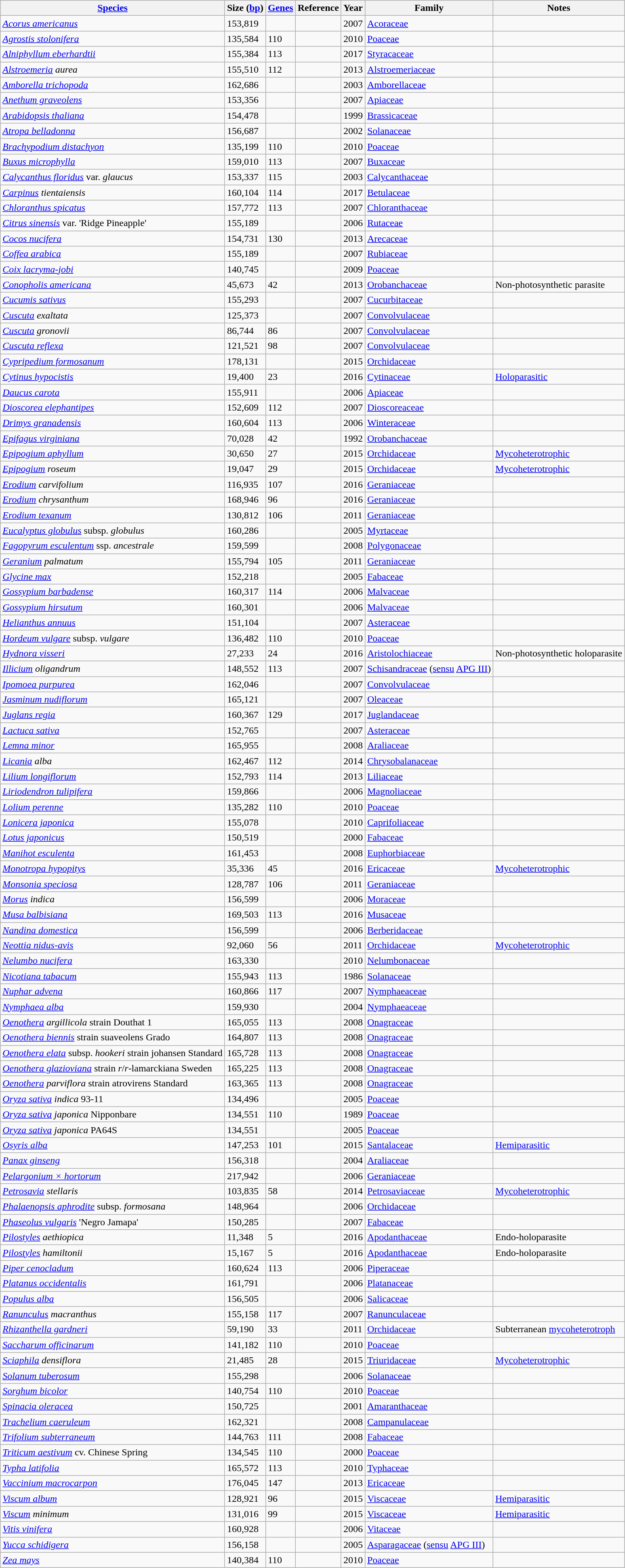<table class="wikitable sortable">
<tr>
<th><a href='#'>Species</a></th>
<th>Size (<a href='#'>bp</a>)</th>
<th><a href='#'>Genes</a></th>
<th>Reference</th>
<th>Year</th>
<th>Family</th>
<th>Notes</th>
</tr>
<tr>
<td><em><a href='#'>Acorus americanus</a></em></td>
<td>153,819</td>
<td></td>
<td></td>
<td>2007</td>
<td><a href='#'>Acoraceae</a></td>
<td></td>
</tr>
<tr>
<td><em><a href='#'>Agrostis stolonifera</a></em></td>
<td>135,584</td>
<td>110</td>
<td></td>
<td>2010</td>
<td><a href='#'>Poaceae</a></td>
<td></td>
</tr>
<tr>
<td><em><a href='#'>Alniphyllum eberhardtii</a></em></td>
<td>155,384</td>
<td>113</td>
<td></td>
<td>2017</td>
<td><a href='#'>Styracaceae</a></td>
<td></td>
</tr>
<tr>
<td><em><a href='#'>Alstroemeria</a> aurea</em></td>
<td>155,510</td>
<td>112</td>
<td></td>
<td>2013</td>
<td><a href='#'>Alstroemeriaceae</a></td>
<td></td>
</tr>
<tr>
<td><em><a href='#'>Amborella trichopoda</a></em></td>
<td>162,686</td>
<td></td>
<td></td>
<td>2003</td>
<td><a href='#'>Amborellaceae</a></td>
<td></td>
</tr>
<tr>
<td><em><a href='#'>Anethum graveolens</a></em></td>
<td>153,356</td>
<td></td>
<td></td>
<td>2007</td>
<td><a href='#'>Apiaceae</a></td>
<td></td>
</tr>
<tr>
<td><em><a href='#'>Arabidopsis thaliana</a></em></td>
<td>154,478</td>
<td></td>
<td></td>
<td>1999</td>
<td><a href='#'>Brassicaceae</a></td>
<td></td>
</tr>
<tr>
<td><em><a href='#'>Atropa belladonna</a></em></td>
<td>156,687</td>
<td></td>
<td></td>
<td>2002</td>
<td><a href='#'>Solanaceae</a></td>
<td></td>
</tr>
<tr>
<td><em><a href='#'>Brachypodium distachyon</a></em></td>
<td>135,199</td>
<td>110</td>
<td></td>
<td>2010</td>
<td><a href='#'>Poaceae</a></td>
<td></td>
</tr>
<tr>
<td><em><a href='#'>Buxus microphylla</a></em></td>
<td>159,010</td>
<td>113</td>
<td></td>
<td>2007</td>
<td><a href='#'>Buxaceae</a></td>
<td></td>
</tr>
<tr>
<td><em><a href='#'>Calycanthus floridus</a></em> var. <em>glaucus</em></td>
<td>153,337</td>
<td>115</td>
<td></td>
<td>2003</td>
<td><a href='#'>Calycanthaceae</a></td>
<td></td>
</tr>
<tr>
<td><em><a href='#'>Carpinus</a> tientaiensis</em></td>
<td>160,104</td>
<td>114</td>
<td></td>
<td>2017</td>
<td><a href='#'>Betulaceae</a></td>
<td></td>
</tr>
<tr>
<td><em><a href='#'>Chloranthus spicatus</a></em></td>
<td>157,772</td>
<td>113</td>
<td></td>
<td>2007</td>
<td><a href='#'>Chloranthaceae</a></td>
<td></td>
</tr>
<tr>
<td><em><a href='#'>Citrus sinensis</a></em> var. 'Ridge Pineapple'</td>
<td>155,189</td>
<td></td>
<td></td>
<td>2006</td>
<td><a href='#'>Rutaceae</a></td>
<td></td>
</tr>
<tr>
<td><em><a href='#'>Cocos nucifera</a></em></td>
<td>154,731</td>
<td>130</td>
<td></td>
<td>2013</td>
<td><a href='#'>Arecaceae</a></td>
<td></td>
</tr>
<tr>
<td><em><a href='#'>Coffea arabica</a></em></td>
<td>155,189</td>
<td></td>
<td></td>
<td>2007</td>
<td><a href='#'>Rubiaceae</a></td>
<td></td>
</tr>
<tr>
<td><em><a href='#'>Coix lacryma-jobi</a></em></td>
<td>140,745</td>
<td></td>
<td></td>
<td>2009</td>
<td><a href='#'>Poaceae</a></td>
<td></td>
</tr>
<tr>
<td><em><a href='#'>Conopholis americana</a></em></td>
<td>45,673</td>
<td>42</td>
<td></td>
<td>2013</td>
<td><a href='#'>Orobanchaceae</a></td>
<td>Non-photosynthetic parasite</td>
</tr>
<tr>
<td><em><a href='#'>Cucumis sativus</a></em></td>
<td>155,293</td>
<td></td>
<td></td>
<td>2007</td>
<td><a href='#'>Cucurbitaceae</a></td>
<td></td>
</tr>
<tr>
<td><em><a href='#'>Cuscuta</a> exaltata</em></td>
<td>125,373</td>
<td></td>
<td></td>
<td>2007</td>
<td><a href='#'>Convolvulaceae</a></td>
<td></td>
</tr>
<tr>
<td><em><a href='#'>Cuscuta</a> gronovii</em></td>
<td>86,744</td>
<td>86</td>
<td></td>
<td>2007</td>
<td><a href='#'>Convolvulaceae</a></td>
<td></td>
</tr>
<tr>
<td><em><a href='#'>Cuscuta reflexa</a></em></td>
<td>121,521</td>
<td>98</td>
<td></td>
<td>2007</td>
<td><a href='#'>Convolvulaceae</a></td>
<td></td>
</tr>
<tr>
<td><em><a href='#'>Cypripedium formosanum</a></em></td>
<td>178,131</td>
<td></td>
<td></td>
<td>2015</td>
<td><a href='#'>Orchidaceae</a></td>
<td></td>
</tr>
<tr>
<td><em><a href='#'>Cytinus hypocistis</a></em></td>
<td>19,400</td>
<td>23</td>
<td></td>
<td>2016</td>
<td><a href='#'>Cytinaceae</a></td>
<td><a href='#'>Holoparasitic</a></td>
</tr>
<tr>
<td><em><a href='#'>Daucus carota</a></em></td>
<td>155,911</td>
<td></td>
<td></td>
<td>2006</td>
<td><a href='#'>Apiaceae</a></td>
<td></td>
</tr>
<tr>
<td><em><a href='#'>Dioscorea elephantipes</a></em></td>
<td>152,609</td>
<td>112</td>
<td></td>
<td>2007</td>
<td><a href='#'>Dioscoreaceae</a></td>
<td></td>
</tr>
<tr>
<td><em><a href='#'>Drimys granadensis</a></em></td>
<td>160,604</td>
<td>113</td>
<td></td>
<td>2006</td>
<td><a href='#'>Winteraceae</a></td>
<td></td>
</tr>
<tr>
<td><em><a href='#'>Epifagus virginiana</a></em></td>
<td>70,028</td>
<td>42</td>
<td></td>
<td>1992</td>
<td><a href='#'>Orobanchaceae</a></td>
<td></td>
</tr>
<tr>
<td><em><a href='#'>Epipogium aphyllum</a></em></td>
<td>30,650</td>
<td>27</td>
<td></td>
<td>2015</td>
<td><a href='#'>Orchidaceae</a></td>
<td><a href='#'>Mycoheterotrophic</a></td>
</tr>
<tr>
<td><em><a href='#'>Epipogium</a> roseum</em></td>
<td>19,047</td>
<td>29</td>
<td></td>
<td>2015</td>
<td><a href='#'>Orchidaceae</a></td>
<td><a href='#'>Mycoheterotrophic</a></td>
</tr>
<tr>
<td><em><a href='#'>Erodium</a> carvifolium</em></td>
<td>116,935</td>
<td>107</td>
<td></td>
<td>2016</td>
<td><a href='#'>Geraniaceae</a></td>
<td></td>
</tr>
<tr>
<td><em><a href='#'>Erodium</a> chrysanthum</em></td>
<td>168,946</td>
<td>96</td>
<td></td>
<td>2016</td>
<td><a href='#'>Geraniaceae</a></td>
<td></td>
</tr>
<tr>
<td><em><a href='#'>Erodium texanum</a></em></td>
<td>130,812</td>
<td>106</td>
<td></td>
<td>2011</td>
<td><a href='#'>Geraniaceae</a></td>
<td></td>
</tr>
<tr>
<td><em><a href='#'>Eucalyptus globulus</a></em> subsp. <em>globulus</em></td>
<td>160,286</td>
<td></td>
<td></td>
<td>2005</td>
<td><a href='#'>Myrtaceae</a></td>
<td></td>
</tr>
<tr>
<td><em><a href='#'>Fagopyrum esculentum</a></em> ssp. <em>ancestrale</em></td>
<td>159,599</td>
<td></td>
<td></td>
<td>2008</td>
<td><a href='#'>Polygonaceae</a></td>
<td></td>
</tr>
<tr>
<td><em><a href='#'>Geranium</a> palmatum</em></td>
<td>155,794</td>
<td>105</td>
<td></td>
<td>2011</td>
<td><a href='#'>Geraniaceae</a></td>
<td></td>
</tr>
<tr>
<td><em><a href='#'>Glycine max</a></em></td>
<td>152,218</td>
<td></td>
<td></td>
<td>2005</td>
<td><a href='#'>Fabaceae</a></td>
<td></td>
</tr>
<tr>
<td><em><a href='#'>Gossypium barbadense</a></em></td>
<td>160,317</td>
<td>114</td>
<td></td>
<td>2006</td>
<td><a href='#'>Malvaceae</a></td>
<td></td>
</tr>
<tr>
<td><em><a href='#'>Gossypium hirsutum</a></em></td>
<td>160,301</td>
<td></td>
<td></td>
<td>2006</td>
<td><a href='#'>Malvaceae</a></td>
<td></td>
</tr>
<tr>
<td><em><a href='#'>Helianthus annuus</a></em></td>
<td>151,104</td>
<td></td>
<td></td>
<td>2007</td>
<td><a href='#'>Asteraceae</a></td>
<td></td>
</tr>
<tr>
<td><em><a href='#'>Hordeum vulgare</a></em> subsp. <em>vulgare</em></td>
<td>136,482</td>
<td>110</td>
<td></td>
<td>2010</td>
<td><a href='#'>Poaceae</a></td>
<td></td>
</tr>
<tr>
<td><em><a href='#'>Hydnora visseri</a></em></td>
<td>27,233</td>
<td>24</td>
<td></td>
<td>2016</td>
<td><a href='#'>Aristolochiaceae</a></td>
<td>Non-photosynthetic holoparasite</td>
</tr>
<tr>
<td><em><a href='#'>Illicium</a> oligandrum</em></td>
<td>148,552</td>
<td>113</td>
<td></td>
<td>2007</td>
<td><a href='#'>Schisandraceae</a> (<a href='#'>sensu</a> <a href='#'>APG III</a>)</td>
<td></td>
</tr>
<tr>
<td><em><a href='#'>Ipomoea purpurea</a></em></td>
<td>162,046</td>
<td></td>
<td></td>
<td>2007</td>
<td><a href='#'>Convolvulaceae</a></td>
<td></td>
</tr>
<tr>
<td><em><a href='#'>Jasminum nudiflorum</a></em></td>
<td>165,121</td>
<td></td>
<td></td>
<td>2007</td>
<td><a href='#'>Oleaceae</a></td>
<td></td>
</tr>
<tr>
<td><em><a href='#'>Juglans regia</a></em></td>
<td>160,367</td>
<td>129</td>
<td></td>
<td>2017</td>
<td><a href='#'>Juglandaceae</a></td>
<td></td>
</tr>
<tr>
<td><em><a href='#'>Lactuca sativa</a></em></td>
<td>152,765</td>
<td></td>
<td></td>
<td>2007</td>
<td><a href='#'>Asteraceae</a></td>
<td></td>
</tr>
<tr>
<td><em><a href='#'>Lemna minor</a></em></td>
<td>165,955</td>
<td></td>
<td></td>
<td>2008</td>
<td><a href='#'>Araliaceae</a></td>
<td></td>
</tr>
<tr>
<td><em><a href='#'>Licania</a> alba</em></td>
<td>162,467</td>
<td>112</td>
<td></td>
<td>2014</td>
<td><a href='#'>Chrysobalanaceae</a></td>
<td></td>
</tr>
<tr>
<td><em><a href='#'>Lilium longiflorum</a></em></td>
<td>152,793</td>
<td>114</td>
<td></td>
<td>2013</td>
<td><a href='#'>Liliaceae</a></td>
<td></td>
</tr>
<tr>
<td><em><a href='#'>Liriodendron tulipifera</a></em></td>
<td>159,866</td>
<td></td>
<td></td>
<td>2006</td>
<td><a href='#'>Magnoliaceae</a></td>
<td></td>
</tr>
<tr>
<td><em><a href='#'>Lolium perenne</a></em></td>
<td>135,282</td>
<td>110</td>
<td></td>
<td>2010</td>
<td><a href='#'>Poaceae</a></td>
<td></td>
</tr>
<tr>
<td><em><a href='#'>Lonicera japonica</a></em></td>
<td>155,078</td>
<td></td>
<td></td>
<td>2010</td>
<td><a href='#'>Caprifoliaceae</a></td>
<td></td>
</tr>
<tr>
<td><em><a href='#'>Lotus japonicus</a></em></td>
<td>150,519</td>
<td></td>
<td></td>
<td>2000</td>
<td><a href='#'>Fabaceae</a></td>
<td></td>
</tr>
<tr>
<td><em><a href='#'>Manihot esculenta</a></em></td>
<td>161,453</td>
<td></td>
<td></td>
<td>2008</td>
<td><a href='#'>Euphorbiaceae</a></td>
<td></td>
</tr>
<tr>
<td><em><a href='#'>Monotropa hypopitys</a></em></td>
<td>35,336</td>
<td>45</td>
<td></td>
<td>2016</td>
<td><a href='#'>Ericaceae</a></td>
<td><a href='#'>Mycoheterotrophic</a></td>
</tr>
<tr>
<td><em><a href='#'>Monsonia speciosa</a></em></td>
<td>128,787</td>
<td>106</td>
<td></td>
<td>2011</td>
<td><a href='#'>Geraniaceae</a></td>
<td></td>
</tr>
<tr>
<td><em><a href='#'>Morus</a> indica</em></td>
<td>156,599</td>
<td></td>
<td></td>
<td>2006</td>
<td><a href='#'>Moraceae</a></td>
<td></td>
</tr>
<tr>
<td><em><a href='#'>Musa balbisiana</a></em></td>
<td>169,503</td>
<td>113</td>
<td></td>
<td>2016</td>
<td><a href='#'>Musaceae</a></td>
<td></td>
</tr>
<tr>
<td><em><a href='#'>Nandina domestica</a></em></td>
<td>156,599</td>
<td></td>
<td></td>
<td>2006</td>
<td><a href='#'>Berberidaceae</a></td>
<td></td>
</tr>
<tr>
<td><em><a href='#'>Neottia nidus-avis</a></em></td>
<td>92,060</td>
<td>56</td>
<td></td>
<td>2011</td>
<td><a href='#'>Orchidaceae</a></td>
<td><a href='#'>Mycoheterotrophic</a></td>
</tr>
<tr>
<td><em><a href='#'>Nelumbo nucifera</a></em></td>
<td>163,330</td>
<td></td>
<td></td>
<td>2010</td>
<td><a href='#'>Nelumbonaceae</a></td>
<td></td>
</tr>
<tr>
<td><em><a href='#'>Nicotiana tabacum</a></em></td>
<td>155,943</td>
<td>113</td>
<td></td>
<td>1986</td>
<td><a href='#'>Solanaceae</a></td>
<td></td>
</tr>
<tr>
<td><em><a href='#'>Nuphar advena</a></em></td>
<td>160,866</td>
<td>117</td>
<td></td>
<td>2007</td>
<td><a href='#'>Nymphaeaceae</a></td>
<td></td>
</tr>
<tr>
<td><em><a href='#'>Nymphaea alba</a></em></td>
<td>159,930</td>
<td></td>
<td></td>
<td>2004</td>
<td><a href='#'>Nymphaeaceae</a></td>
<td></td>
</tr>
<tr>
<td><em><a href='#'>Oenothera</a> argillicola</em> strain Douthat 1</td>
<td>165,055</td>
<td>113</td>
<td></td>
<td>2008</td>
<td><a href='#'>Onagraceae</a></td>
<td></td>
</tr>
<tr>
<td><em><a href='#'>Oenothera biennis</a></em> strain suaveolens Grado</td>
<td>164,807</td>
<td>113</td>
<td></td>
<td>2008</td>
<td><a href='#'>Onagraceae</a></td>
<td></td>
</tr>
<tr>
<td><em><a href='#'>Oenothera elata</a></em> subsp. <em>hookeri</em> strain johansen Standard</td>
<td>165,728</td>
<td>113</td>
<td></td>
<td>2008</td>
<td><a href='#'>Onagraceae</a></td>
<td></td>
</tr>
<tr>
<td><em><a href='#'>Oenothera glazioviana</a></em> strain <em>r</em>/<em>r</em>-lamarckiana Sweden</td>
<td>165,225</td>
<td>113</td>
<td></td>
<td>2008</td>
<td><a href='#'>Onagraceae</a></td>
<td></td>
</tr>
<tr>
<td><em><a href='#'>Oenothera</a> parviflora</em> strain atrovirens Standard</td>
<td>163,365</td>
<td>113</td>
<td></td>
<td>2008</td>
<td><a href='#'>Onagraceae</a></td>
<td></td>
</tr>
<tr>
<td><em><a href='#'>Oryza sativa</a></em> <em>indica</em> 93-11</td>
<td>134,496</td>
<td></td>
<td></td>
<td>2005</td>
<td><a href='#'>Poaceae</a></td>
<td></td>
</tr>
<tr>
<td><em><a href='#'>Oryza sativa</a></em> <em>japonica</em> Nipponbare</td>
<td>134,551</td>
<td>110</td>
<td></td>
<td>1989</td>
<td><a href='#'>Poaceae</a></td>
<td></td>
</tr>
<tr>
<td><em><a href='#'>Oryza sativa</a></em> <em>japonica</em> PA64S</td>
<td>134,551</td>
<td></td>
<td></td>
<td>2005</td>
<td><a href='#'>Poaceae</a></td>
<td></td>
</tr>
<tr>
<td><em><a href='#'>Osyris alba</a></em></td>
<td>147,253</td>
<td>101</td>
<td></td>
<td>2015</td>
<td><a href='#'>Santalaceae</a></td>
<td><a href='#'>Hemiparasitic</a></td>
</tr>
<tr>
<td><em><a href='#'>Panax ginseng</a></em></td>
<td>156,318</td>
<td></td>
<td></td>
<td>2004</td>
<td><a href='#'>Araliaceae</a></td>
<td></td>
</tr>
<tr>
<td><em><a href='#'>Pelargonium × hortorum</a></em></td>
<td>217,942</td>
<td></td>
<td></td>
<td>2006</td>
<td><a href='#'>Geraniaceae</a></td>
<td></td>
</tr>
<tr>
<td><em><a href='#'>Petrosavia</a> stellaris</em></td>
<td>103,835</td>
<td>58</td>
<td></td>
<td>2014</td>
<td><a href='#'>Petrosaviaceae</a></td>
<td><a href='#'>Mycoheterotrophic</a></td>
</tr>
<tr>
<td><em><a href='#'>Phalaenopsis aphrodite</a></em> subsp. <em>formosana</em></td>
<td>148,964</td>
<td></td>
<td></td>
<td>2006</td>
<td><a href='#'>Orchidaceae</a></td>
<td></td>
</tr>
<tr>
<td><em><a href='#'>Phaseolus vulgaris</a></em> 'Negro Jamapa'</td>
<td>150,285</td>
<td></td>
<td></td>
<td>2007</td>
<td><a href='#'>Fabaceae</a></td>
<td></td>
</tr>
<tr>
<td><em><a href='#'>Pilostyles</a> aethiopica</em></td>
<td>11,348</td>
<td>5</td>
<td></td>
<td>2016</td>
<td><a href='#'>Apodanthaceae</a></td>
<td>Endo-holoparasite</td>
</tr>
<tr>
<td><em><a href='#'>Pilostyles</a> hamiltonii</em></td>
<td>15,167</td>
<td>5</td>
<td></td>
<td>2016</td>
<td><a href='#'>Apodanthaceae</a></td>
<td>Endo-holoparasite</td>
</tr>
<tr>
<td><em><a href='#'>Piper cenocladum</a></em></td>
<td>160,624</td>
<td>113</td>
<td></td>
<td>2006</td>
<td><a href='#'>Piperaceae</a></td>
<td></td>
</tr>
<tr>
<td><em><a href='#'>Platanus occidentalis</a></em></td>
<td>161,791</td>
<td></td>
<td></td>
<td>2006</td>
<td><a href='#'>Platanaceae</a></td>
<td></td>
</tr>
<tr>
<td><em><a href='#'>Populus alba</a></em></td>
<td>156,505</td>
<td></td>
<td></td>
<td>2006</td>
<td><a href='#'>Salicaceae</a></td>
<td></td>
</tr>
<tr>
<td><em><a href='#'>Ranunculus</a> macranthus</em></td>
<td>155,158</td>
<td>117</td>
<td></td>
<td>2007</td>
<td><a href='#'>Ranunculaceae</a></td>
<td></td>
</tr>
<tr>
<td><em><a href='#'>Rhizanthella gardneri</a></em></td>
<td>59,190</td>
<td>33</td>
<td></td>
<td>2011</td>
<td><a href='#'>Orchidaceae</a></td>
<td>Subterranean <a href='#'>mycoheterotroph</a></td>
</tr>
<tr>
<td><em><a href='#'>Saccharum officinarum</a></em></td>
<td>141,182</td>
<td>110</td>
<td></td>
<td>2010</td>
<td><a href='#'>Poaceae</a></td>
<td></td>
</tr>
<tr>
<td><em><a href='#'>Sciaphila</a> densiflora</em></td>
<td>21,485</td>
<td>28</td>
<td></td>
<td>2015</td>
<td><a href='#'>Triuridaceae</a></td>
<td><a href='#'>Mycoheterotrophic</a></td>
</tr>
<tr>
<td><em><a href='#'>Solanum tuberosum</a></em></td>
<td>155,298</td>
<td></td>
<td></td>
<td>2006</td>
<td><a href='#'>Solanaceae</a></td>
<td></td>
</tr>
<tr>
<td><em><a href='#'>Sorghum bicolor</a></em></td>
<td>140,754</td>
<td>110</td>
<td></td>
<td>2010</td>
<td><a href='#'>Poaceae</a></td>
<td></td>
</tr>
<tr>
<td><em><a href='#'>Spinacia oleracea</a></em></td>
<td>150,725</td>
<td></td>
<td></td>
<td>2001</td>
<td><a href='#'>Amaranthaceae</a></td>
<td></td>
</tr>
<tr>
<td><em><a href='#'>Trachelium caeruleum</a></em></td>
<td>162,321</td>
<td></td>
<td></td>
<td>2008</td>
<td><a href='#'>Campanulaceae</a></td>
<td></td>
</tr>
<tr>
<td><em><a href='#'>Trifolium subterraneum</a></em></td>
<td>144,763</td>
<td>111</td>
<td></td>
<td>2008</td>
<td><a href='#'>Fabaceae</a></td>
<td></td>
</tr>
<tr>
<td><em><a href='#'>Triticum aestivum</a></em> cv. Chinese Spring</td>
<td>134,545</td>
<td>110</td>
<td></td>
<td>2000</td>
<td><a href='#'>Poaceae</a></td>
<td></td>
</tr>
<tr>
<td><em><a href='#'>Typha latifolia</a></em></td>
<td>165,572</td>
<td>113</td>
<td></td>
<td>2010</td>
<td><a href='#'>Typhaceae</a></td>
<td></td>
</tr>
<tr>
<td><em><a href='#'>Vaccinium macrocarpon</a></em></td>
<td>176,045</td>
<td>147</td>
<td></td>
<td>2013</td>
<td><a href='#'>Ericaceae</a></td>
<td></td>
</tr>
<tr>
<td><em><a href='#'>Viscum album</a></em></td>
<td>128,921</td>
<td>96</td>
<td></td>
<td>2015</td>
<td><a href='#'>Viscaceae</a></td>
<td><a href='#'>Hemiparasitic</a></td>
</tr>
<tr>
<td><em><a href='#'>Viscum</a> minimum</em></td>
<td>131,016</td>
<td>99</td>
<td></td>
<td>2015</td>
<td><a href='#'>Viscaceae</a></td>
<td><a href='#'>Hemiparasitic</a></td>
</tr>
<tr>
<td><em><a href='#'>Vitis vinifera</a></em></td>
<td>160,928</td>
<td></td>
<td></td>
<td>2006</td>
<td><a href='#'>Vitaceae</a></td>
<td></td>
</tr>
<tr>
<td><em><a href='#'>Yucca schidigera</a></em></td>
<td>156,158</td>
<td></td>
<td></td>
<td>2005</td>
<td><a href='#'>Asparagaceae</a> (<a href='#'>sensu</a> <a href='#'>APG III</a>)</td>
<td></td>
</tr>
<tr>
<td><em><a href='#'>Zea mays</a></em></td>
<td>140,384</td>
<td>110</td>
<td></td>
<td>2010</td>
<td><a href='#'>Poaceae</a></td>
<td></td>
</tr>
</table>
